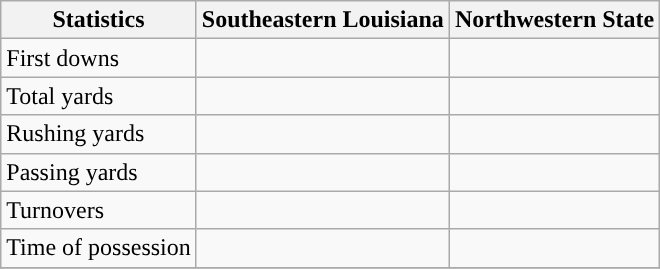<table class="wikitable">
<tr>
<th>Statistics</th>
<th>Southeastern Louisiana</th>
<th>Northwestern State</th>
</tr>
<tr>
<td>First downs</td>
<td> </td>
<td> </td>
</tr>
<tr>
<td>Total yards</td>
<td> </td>
<td> </td>
</tr>
<tr>
<td>Rushing yards</td>
<td> </td>
<td> </td>
</tr>
<tr>
<td>Passing yards</td>
<td> </td>
<td> </td>
</tr>
<tr>
<td>Turnovers</td>
<td> </td>
<td> </td>
</tr>
<tr>
<td>Time of possession</td>
<td> </td>
<td> </td>
</tr>
<tr>
</tr>
</table>
